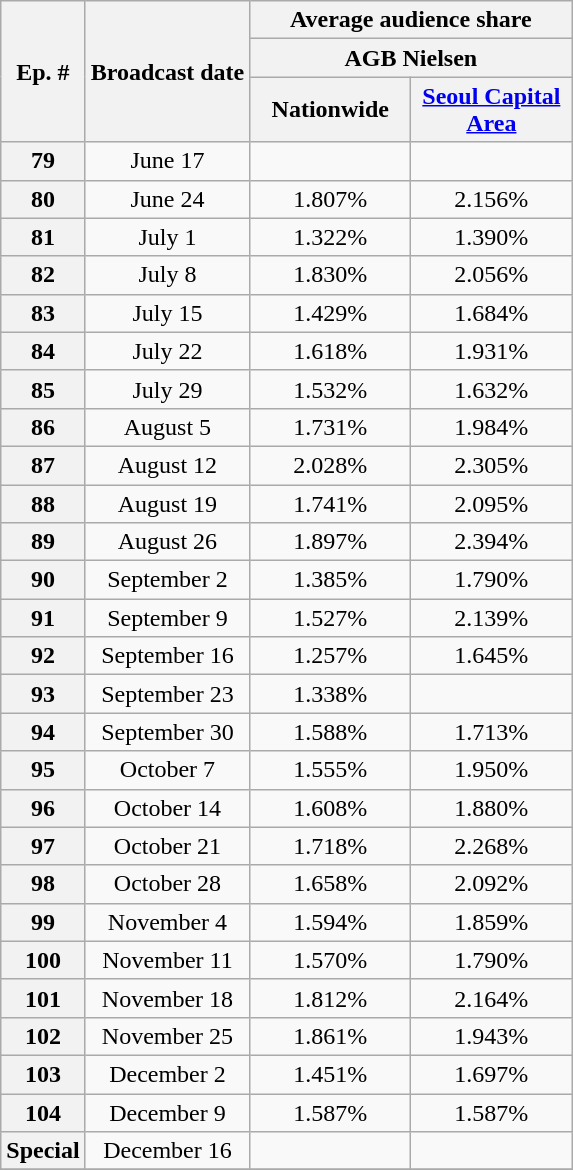<table class="wikitable" style="text-align:center">
<tr>
<th rowspan="3">Ep. #</th>
<th rowspan="3">Broadcast date</th>
<th colspan="3">Average audience share</th>
</tr>
<tr>
<th colspan="2">AGB Nielsen</th>
</tr>
<tr>
<th width=100>Nationwide</th>
<th width=100><a href='#'>Seoul Capital Area</a></th>
</tr>
<tr>
<th>79</th>
<td>June 17</td>
<td></td>
<td></td>
</tr>
<tr>
<th>80</th>
<td>June 24</td>
<td>1.807%</td>
<td>2.156%</td>
</tr>
<tr>
<th>81</th>
<td>July 1</td>
<td>1.322%</td>
<td>1.390%</td>
</tr>
<tr>
<th>82</th>
<td>July 8</td>
<td>1.830%</td>
<td>2.056%</td>
</tr>
<tr>
<th>83</th>
<td>July 15</td>
<td>1.429%</td>
<td>1.684%</td>
</tr>
<tr>
<th>84</th>
<td>July 22</td>
<td>1.618%</td>
<td>1.931%</td>
</tr>
<tr>
<th>85</th>
<td>July 29</td>
<td>1.532%</td>
<td>1.632%</td>
</tr>
<tr>
<th>86</th>
<td>August 5</td>
<td>1.731%</td>
<td>1.984%</td>
</tr>
<tr>
<th>87</th>
<td>August 12</td>
<td>2.028%</td>
<td>2.305%</td>
</tr>
<tr>
<th>88</th>
<td>August 19</td>
<td>1.741%</td>
<td>2.095%</td>
</tr>
<tr>
<th>89</th>
<td>August 26</td>
<td>1.897%</td>
<td>2.394%</td>
</tr>
<tr>
<th>90</th>
<td>September 2</td>
<td>1.385%</td>
<td>1.790%</td>
</tr>
<tr>
<th>91</th>
<td>September 9</td>
<td>1.527%</td>
<td>2.139%</td>
</tr>
<tr>
<th>92</th>
<td>September 16</td>
<td>1.257%</td>
<td>1.645%</td>
</tr>
<tr>
<th>93</th>
<td>September 23</td>
<td>1.338%</td>
<td></td>
</tr>
<tr>
<th>94</th>
<td>September 30</td>
<td>1.588%</td>
<td>1.713%</td>
</tr>
<tr>
<th>95</th>
<td>October 7</td>
<td>1.555%</td>
<td>1.950%</td>
</tr>
<tr>
<th>96</th>
<td>October 14</td>
<td>1.608%</td>
<td>1.880%</td>
</tr>
<tr>
<th>97</th>
<td>October 21</td>
<td>1.718%</td>
<td>2.268%</td>
</tr>
<tr>
<th>98</th>
<td>October 28</td>
<td>1.658%</td>
<td>2.092%</td>
</tr>
<tr>
<th>99</th>
<td>November 4</td>
<td>1.594%</td>
<td>1.859%</td>
</tr>
<tr>
<th>100</th>
<td>November 11</td>
<td>1.570%</td>
<td>1.790%</td>
</tr>
<tr>
<th>101</th>
<td>November 18</td>
<td>1.812%</td>
<td>2.164%</td>
</tr>
<tr>
<th>102</th>
<td>November 25</td>
<td>1.861%</td>
<td>1.943%</td>
</tr>
<tr>
<th>103</th>
<td>December 2</td>
<td>1.451%</td>
<td>1.697%</td>
</tr>
<tr>
<th>104</th>
<td>December 9</td>
<td>1.587%</td>
<td>1.587%</td>
</tr>
<tr>
<th>Special</th>
<td>December 16</td>
<td></td>
<td></td>
</tr>
<tr>
</tr>
</table>
